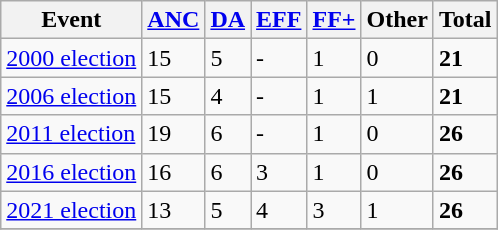<table class="wikitable">
<tr>
<th>Event</th>
<th><a href='#'>ANC</a></th>
<th><a href='#'>DA</a></th>
<th><a href='#'>EFF</a></th>
<th><a href='#'>FF+</a></th>
<th>Other</th>
<th>Total</th>
</tr>
<tr>
<td><a href='#'>2000 election</a></td>
<td>15</td>
<td>5</td>
<td>-</td>
<td>1</td>
<td>0</td>
<td><strong>21</strong></td>
</tr>
<tr>
<td><a href='#'>2006 election</a></td>
<td>15</td>
<td>4</td>
<td>-</td>
<td>1</td>
<td>1</td>
<td><strong>21</strong></td>
</tr>
<tr>
<td><a href='#'>2011 election</a></td>
<td>19</td>
<td>6</td>
<td>-</td>
<td>1</td>
<td>0</td>
<td><strong>26</strong></td>
</tr>
<tr>
<td><a href='#'>2016 election</a></td>
<td>16</td>
<td>6</td>
<td>3</td>
<td>1</td>
<td>0</td>
<td><strong>26</strong></td>
</tr>
<tr>
<td><a href='#'>2021 election</a></td>
<td>13</td>
<td>5</td>
<td>4</td>
<td>3</td>
<td>1</td>
<td><strong>26</strong></td>
</tr>
<tr>
</tr>
</table>
